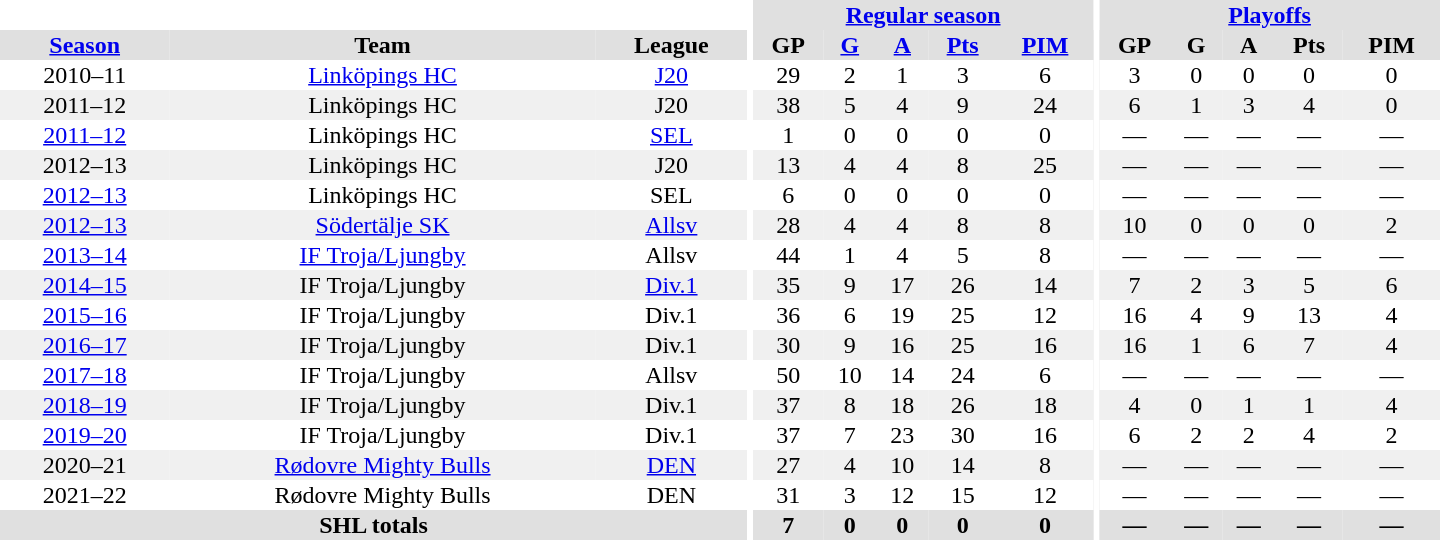<table border="0" cellpadding="1" cellspacing="0" style="text-align:center; width:60em">
<tr bgcolor="#e0e0e0">
<th colspan="3" bgcolor="#ffffff"></th>
<th rowspan="99" bgcolor="#ffffff"></th>
<th colspan="5"><a href='#'>Regular season</a></th>
<th rowspan="99" bgcolor="#ffffff"></th>
<th colspan="5"><a href='#'>Playoffs</a></th>
</tr>
<tr bgcolor="#e0e0e0">
<th><a href='#'>Season</a></th>
<th>Team</th>
<th>League</th>
<th>GP</th>
<th><a href='#'>G</a></th>
<th><a href='#'>A</a></th>
<th><a href='#'>Pts</a></th>
<th><a href='#'>PIM</a></th>
<th>GP</th>
<th>G</th>
<th>A</th>
<th>Pts</th>
<th>PIM</th>
</tr>
<tr>
<td>2010–11</td>
<td><a href='#'>Linköpings HC</a></td>
<td><a href='#'>J20</a></td>
<td>29</td>
<td>2</td>
<td>1</td>
<td>3</td>
<td>6</td>
<td>3</td>
<td>0</td>
<td>0</td>
<td>0</td>
<td>0</td>
</tr>
<tr bgcolor="#f0f0f0">
<td>2011–12</td>
<td>Linköpings HC</td>
<td>J20</td>
<td>38</td>
<td>5</td>
<td>4</td>
<td>9</td>
<td>24</td>
<td>6</td>
<td>1</td>
<td>3</td>
<td>4</td>
<td>0</td>
</tr>
<tr>
<td><a href='#'>2011–12</a></td>
<td>Linköpings HC</td>
<td><a href='#'>SEL</a></td>
<td>1</td>
<td>0</td>
<td>0</td>
<td>0</td>
<td>0</td>
<td>—</td>
<td>—</td>
<td>—</td>
<td>—</td>
<td>—</td>
</tr>
<tr bgcolor="#f0f0f0">
<td>2012–13</td>
<td>Linköpings HC</td>
<td>J20</td>
<td>13</td>
<td>4</td>
<td>4</td>
<td>8</td>
<td>25</td>
<td>—</td>
<td>—</td>
<td>—</td>
<td>—</td>
<td>—</td>
</tr>
<tr>
<td><a href='#'>2012–13</a></td>
<td>Linköpings HC</td>
<td>SEL</td>
<td>6</td>
<td>0</td>
<td>0</td>
<td>0</td>
<td>0</td>
<td>—</td>
<td>—</td>
<td>—</td>
<td>—</td>
<td>—</td>
</tr>
<tr bgcolor="#f0f0f0">
<td><a href='#'>2012–13</a></td>
<td><a href='#'>Södertälje SK</a></td>
<td><a href='#'>Allsv</a></td>
<td>28</td>
<td>4</td>
<td>4</td>
<td>8</td>
<td>8</td>
<td>10</td>
<td>0</td>
<td>0</td>
<td>0</td>
<td>2</td>
</tr>
<tr>
<td><a href='#'>2013–14</a></td>
<td><a href='#'>IF Troja/Ljungby</a></td>
<td>Allsv</td>
<td>44</td>
<td>1</td>
<td>4</td>
<td>5</td>
<td>8</td>
<td>—</td>
<td>—</td>
<td>—</td>
<td>—</td>
<td>—</td>
</tr>
<tr bgcolor="#f0f0f0">
<td><a href='#'>2014–15</a></td>
<td>IF Troja/Ljungby</td>
<td><a href='#'>Div.1</a></td>
<td>35</td>
<td>9</td>
<td>17</td>
<td>26</td>
<td>14</td>
<td>7</td>
<td>2</td>
<td>3</td>
<td>5</td>
<td>6</td>
</tr>
<tr>
<td><a href='#'>2015–16</a></td>
<td>IF Troja/Ljungby</td>
<td>Div.1</td>
<td>36</td>
<td>6</td>
<td>19</td>
<td>25</td>
<td>12</td>
<td>16</td>
<td>4</td>
<td>9</td>
<td>13</td>
<td>4</td>
</tr>
<tr bgcolor="#f0f0f0">
<td><a href='#'>2016–17</a></td>
<td>IF Troja/Ljungby</td>
<td>Div.1</td>
<td>30</td>
<td>9</td>
<td>16</td>
<td>25</td>
<td>16</td>
<td>16</td>
<td>1</td>
<td>6</td>
<td>7</td>
<td>4</td>
</tr>
<tr>
<td><a href='#'>2017–18</a></td>
<td>IF Troja/Ljungby</td>
<td>Allsv</td>
<td>50</td>
<td>10</td>
<td>14</td>
<td>24</td>
<td>6</td>
<td>—</td>
<td>—</td>
<td>—</td>
<td>—</td>
<td>—</td>
</tr>
<tr bgcolor="#f0f0f0">
<td><a href='#'>2018–19</a></td>
<td>IF Troja/Ljungby</td>
<td>Div.1</td>
<td>37</td>
<td>8</td>
<td>18</td>
<td>26</td>
<td>18</td>
<td>4</td>
<td>0</td>
<td>1</td>
<td>1</td>
<td>4</td>
</tr>
<tr>
<td><a href='#'>2019–20</a></td>
<td>IF Troja/Ljungby</td>
<td>Div.1</td>
<td>37</td>
<td>7</td>
<td>23</td>
<td>30</td>
<td>16</td>
<td>6</td>
<td>2</td>
<td>2</td>
<td>4</td>
<td>2</td>
</tr>
<tr bgcolor="#f0f0f0">
<td>2020–21</td>
<td><a href='#'>Rødovre Mighty Bulls</a></td>
<td><a href='#'>DEN</a></td>
<td>27</td>
<td>4</td>
<td>10</td>
<td>14</td>
<td>8</td>
<td>—</td>
<td>—</td>
<td>—</td>
<td>—</td>
<td>—</td>
</tr>
<tr>
<td>2021–22</td>
<td>Rødovre Mighty Bulls</td>
<td>DEN</td>
<td>31</td>
<td>3</td>
<td>12</td>
<td>15</td>
<td>12</td>
<td>—</td>
<td>—</td>
<td>—</td>
<td>—</td>
<td>—</td>
</tr>
<tr bgcolor="#e0e0e0">
<th colspan="3">SHL totals</th>
<th>7</th>
<th>0</th>
<th>0</th>
<th>0</th>
<th>0</th>
<th>—</th>
<th>—</th>
<th>—</th>
<th>—</th>
<th>—</th>
</tr>
</table>
